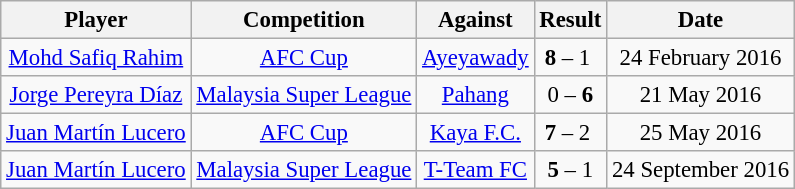<table class="wikitable sortable" style="font-size: 95%; text-align: center;">
<tr>
<th>Player</th>
<th>Competition</th>
<th>Against</th>
<th>Result</th>
<th>Date</th>
</tr>
<tr>
<td> <a href='#'>Mohd Safiq Rahim</a></td>
<td><a href='#'>AFC Cup</a></td>
<td><a href='#'>Ayeyawady</a></td>
<td><strong>8</strong> – 1 </td>
<td>24 February 2016</td>
</tr>
<tr>
<td> <a href='#'>Jorge Pereyra Díaz</a></td>
<td><a href='#'>Malaysia Super League</a></td>
<td><a href='#'>Pahang</a></td>
<td>0 – <strong>6</strong></td>
<td>21 May 2016</td>
</tr>
<tr>
<td> <a href='#'>Juan Martín Lucero</a></td>
<td><a href='#'>AFC Cup</a></td>
<td><a href='#'>Kaya F.C.</a></td>
<td><strong>7</strong> – 2 </td>
<td>25 May 2016</td>
</tr>
<tr>
<td> <a href='#'>Juan Martín Lucero</a></td>
<td><a href='#'>Malaysia Super League</a></td>
<td><a href='#'>T-Team FC</a></td>
<td><strong>5</strong> – 1</td>
<td>24 September 2016</td>
</tr>
</table>
